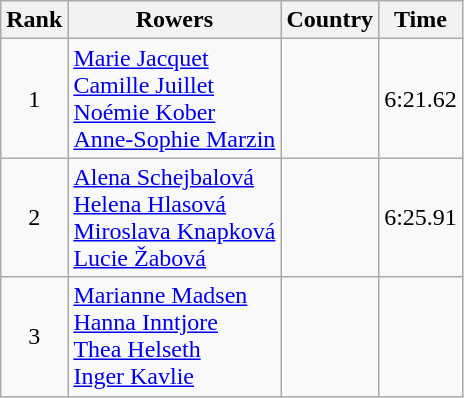<table class="wikitable" style="text-align:center">
<tr>
<th>Rank</th>
<th>Rowers</th>
<th>Country</th>
<th>Time</th>
</tr>
<tr>
<td>1</td>
<td align="left"><a href='#'>Marie Jacquet</a><br><a href='#'>Camille Juillet</a><br><a href='#'>Noémie Kober</a><br><a href='#'>Anne-Sophie Marzin</a></td>
<td align="left"></td>
<td>6:21.62</td>
</tr>
<tr>
<td>2</td>
<td align="left"><a href='#'>Alena Schejbalová</a><br><a href='#'>Helena Hlasová</a><br><a href='#'>Miroslava Knapková</a><br><a href='#'>Lucie Žabová</a></td>
<td align="left"></td>
<td>6:25.91</td>
</tr>
<tr>
<td>3</td>
<td align="left"><a href='#'>Marianne Madsen</a><br><a href='#'>Hanna Inntjore</a><br><a href='#'>Thea Helseth</a><br><a href='#'>Inger Kavlie</a></td>
<td align="left"></td>
<td></td>
</tr>
</table>
